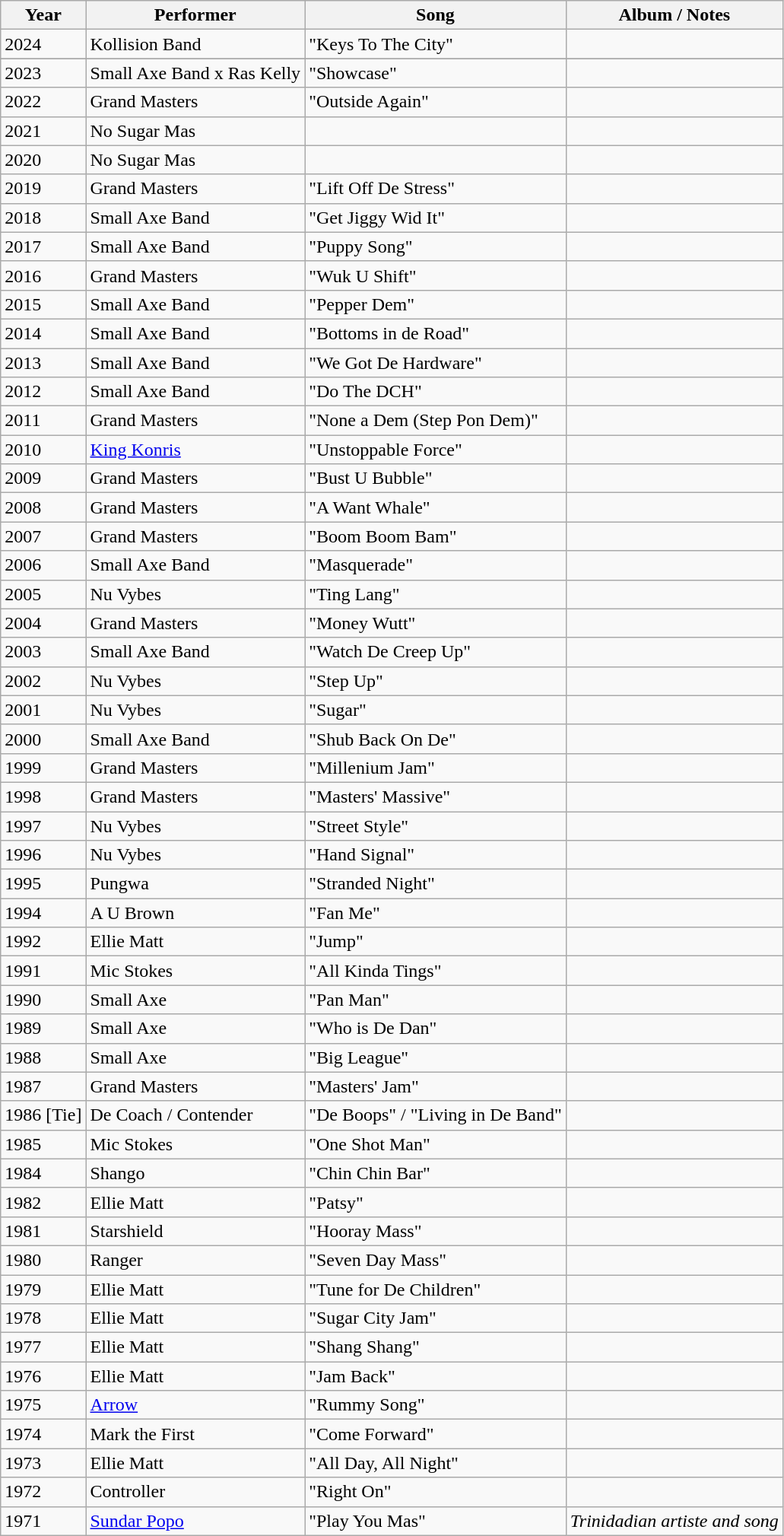<table class="wikitable sortable">
<tr>
<th>Year</th>
<th>Performer</th>
<th>Song</th>
<th>Album / Notes</th>
</tr>
<tr>
<td>2024</td>
<td>Kollision Band</td>
<td>"Keys To The City"</td>
<td></td>
</tr>
<tr>
</tr>
<tr>
<td>2023</td>
<td>Small Axe Band x Ras Kelly</td>
<td>"Showcase"</td>
<td></td>
</tr>
<tr>
<td>2022</td>
<td>Grand Masters</td>
<td>"Outside Again"</td>
<td></td>
</tr>
<tr>
<td>2021</td>
<td>No Sugar Mas</td>
<td></td>
<td></td>
</tr>
<tr>
<td>2020</td>
<td>No Sugar Mas</td>
<td></td>
<td></td>
</tr>
<tr>
<td>2019</td>
<td>Grand Masters</td>
<td>"Lift Off De Stress"</td>
<td></td>
</tr>
<tr>
<td>2018</td>
<td>Small Axe Band</td>
<td>"Get Jiggy Wid It"</td>
<td></td>
</tr>
<tr>
<td>2017</td>
<td>Small Axe Band</td>
<td>"Puppy Song"</td>
<td></td>
</tr>
<tr>
<td>2016</td>
<td>Grand Masters</td>
<td>"Wuk U Shift"</td>
<td></td>
</tr>
<tr>
<td>2015</td>
<td>Small Axe Band</td>
<td>"Pepper Dem"</td>
<td></td>
</tr>
<tr>
<td>2014</td>
<td>Small Axe Band</td>
<td>"Bottoms in de Road"</td>
<td></td>
</tr>
<tr>
<td>2013</td>
<td>Small Axe Band</td>
<td>"We Got De Hardware"</td>
<td></td>
</tr>
<tr>
<td>2012</td>
<td>Small Axe Band</td>
<td>"Do The DCH"</td>
<td></td>
</tr>
<tr>
<td>2011</td>
<td>Grand Masters</td>
<td>"None a Dem (Step Pon Dem)"</td>
<td></td>
</tr>
<tr>
<td>2010</td>
<td><a href='#'>King Konris</a></td>
<td>"Unstoppable Force"</td>
<td></td>
</tr>
<tr>
<td>2009</td>
<td>Grand Masters</td>
<td>"Bust U Bubble"</td>
<td></td>
</tr>
<tr>
<td>2008</td>
<td>Grand Masters</td>
<td>"A Want Whale"</td>
<td></td>
</tr>
<tr>
<td>2007</td>
<td>Grand Masters</td>
<td>"Boom Boom Bam"</td>
<td></td>
</tr>
<tr>
<td>2006</td>
<td>Small Axe Band</td>
<td>"Masquerade"</td>
<td></td>
</tr>
<tr>
<td>2005</td>
<td>Nu Vybes</td>
<td>"Ting Lang"</td>
<td></td>
</tr>
<tr>
<td>2004</td>
<td>Grand Masters</td>
<td>"Money Wutt"</td>
<td></td>
</tr>
<tr>
<td>2003</td>
<td>Small Axe Band</td>
<td>"Watch De Creep Up"</td>
<td></td>
</tr>
<tr>
<td>2002</td>
<td>Nu Vybes</td>
<td>"Step Up"</td>
<td></td>
</tr>
<tr>
<td>2001</td>
<td>Nu Vybes</td>
<td>"Sugar"</td>
<td></td>
</tr>
<tr>
<td>2000</td>
<td>Small Axe Band</td>
<td>"Shub Back On De"</td>
<td></td>
</tr>
<tr>
<td>1999</td>
<td>Grand Masters</td>
<td>"Millenium Jam"</td>
<td></td>
</tr>
<tr>
<td>1998</td>
<td>Grand Masters</td>
<td>"Masters' Massive"</td>
<td></td>
</tr>
<tr>
<td>1997</td>
<td>Nu Vybes</td>
<td>"Street Style"</td>
<td></td>
</tr>
<tr>
<td>1996</td>
<td>Nu Vybes</td>
<td>"Hand Signal"</td>
<td></td>
</tr>
<tr>
<td>1995</td>
<td>Pungwa</td>
<td>"Stranded Night"</td>
<td></td>
</tr>
<tr>
<td>1994</td>
<td>A U Brown</td>
<td>"Fan Me"</td>
<td></td>
</tr>
<tr>
<td>1992</td>
<td>Ellie Matt</td>
<td>"Jump"</td>
<td></td>
</tr>
<tr>
<td>1991</td>
<td>Mic Stokes</td>
<td>"All Kinda Tings"</td>
<td></td>
</tr>
<tr>
<td>1990</td>
<td>Small Axe</td>
<td>"Pan Man"</td>
<td></td>
</tr>
<tr>
<td>1989</td>
<td>Small Axe</td>
<td>"Who is De Dan"</td>
<td></td>
</tr>
<tr>
<td>1988</td>
<td>Small Axe</td>
<td>"Big League"</td>
<td></td>
</tr>
<tr>
<td>1987</td>
<td>Grand Masters</td>
<td>"Masters' Jam"</td>
<td></td>
</tr>
<tr>
<td>1986 [Tie]</td>
<td>De Coach / Contender</td>
<td>"De Boops" / "Living in De Band"</td>
<td></td>
</tr>
<tr>
<td>1985</td>
<td>Mic Stokes</td>
<td>"One Shot Man"</td>
<td></td>
</tr>
<tr>
<td>1984</td>
<td>Shango</td>
<td>"Chin Chin Bar"</td>
<td></td>
</tr>
<tr>
<td>1982</td>
<td>Ellie Matt</td>
<td>"Patsy"</td>
<td></td>
</tr>
<tr>
<td>1981</td>
<td>Starshield</td>
<td>"Hooray Mass"</td>
<td></td>
</tr>
<tr>
<td>1980</td>
<td>Ranger</td>
<td>"Seven Day Mass"</td>
<td></td>
</tr>
<tr>
<td>1979</td>
<td>Ellie Matt</td>
<td>"Tune for De Children"</td>
<td></td>
</tr>
<tr>
<td>1978</td>
<td>Ellie Matt</td>
<td>"Sugar City Jam"</td>
<td></td>
</tr>
<tr>
<td>1977</td>
<td>Ellie Matt</td>
<td>"Shang Shang"</td>
<td></td>
</tr>
<tr>
<td>1976</td>
<td>Ellie Matt</td>
<td>"Jam Back"</td>
<td></td>
</tr>
<tr>
<td>1975</td>
<td><a href='#'>Arrow</a></td>
<td>"Rummy Song"</td>
<td></td>
</tr>
<tr>
<td>1974</td>
<td>Mark the First</td>
<td>"Come Forward"</td>
<td></td>
</tr>
<tr>
<td>1973</td>
<td>Ellie Matt</td>
<td>"All Day, All Night"</td>
<td></td>
</tr>
<tr>
<td>1972</td>
<td>Controller</td>
<td>"Right On"</td>
<td></td>
</tr>
<tr>
<td>1971</td>
<td><a href='#'>Sundar Popo</a></td>
<td>"Play You Mas"</td>
<td><em>Trinidadian artiste and song</em></td>
</tr>
</table>
